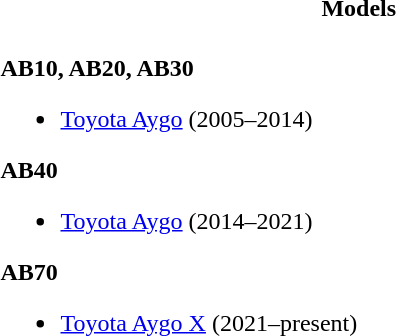<table>
<tr>
<th style="width:50%">Models</th>
</tr>
<tr>
<td style="width:50%"><br><strong>AB10, AB20, AB30</strong><ul><li><a href='#'>Toyota Aygo</a> (2005–2014)</li></ul><strong>AB40</strong><ul><li><a href='#'>Toyota Aygo</a> (2014–2021)</li></ul><strong>AB70</strong><ul><li><a href='#'>Toyota Aygo X</a> (2021–present)</li></ul></td>
</tr>
</table>
